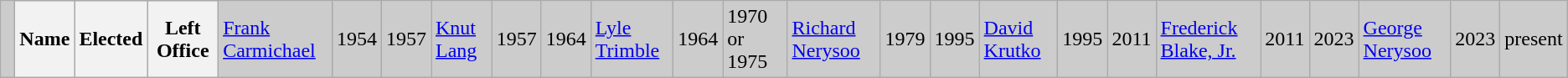<table class="wikitable">
<tr bgcolor="CCCCCC">
<td> </td>
<th><strong>Name </strong></th>
<th><strong>Elected</strong></th>
<th><strong>Left Office</strong><br></th>
<td><a href='#'>Frank Carmichael</a></td>
<td>1954</td>
<td>1957<br></td>
<td><a href='#'>Knut Lang</a></td>
<td>1957</td>
<td>1964<br></td>
<td><a href='#'>Lyle Trimble</a></td>
<td>1964</td>
<td>1970 or 1975<br></td>
<td><a href='#'>Richard Nerysoo</a></td>
<td>1979</td>
<td>1995<br></td>
<td><a href='#'>David Krutko</a></td>
<td>1995</td>
<td>2011<br></td>
<td><a href='#'>Frederick Blake, Jr.</a></td>
<td>2011</td>
<td>2023<br></td>
<td><a href='#'>George Nerysoo</a></td>
<td>2023</td>
<td>present</td>
</tr>
</table>
